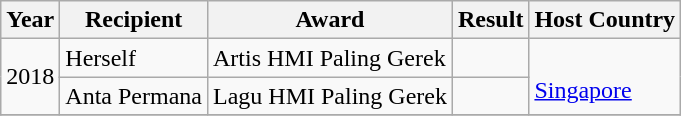<table class="wikitable">
<tr>
<th>Year</th>
<th>Recipient</th>
<th>Award</th>
<th>Result</th>
<th>Host Country</th>
</tr>
<tr>
<td rowspan="2">2018</td>
<td rowspan="1">Herself</td>
<td rowspan="1">Artis HMI Paling Gerek</td>
<td></td>
<td rowspan="2"> <br> <a href='#'>Singapore</a></td>
</tr>
<tr>
<td rowspan="1">Anta Permana</td>
<td rowspan="1">Lagu HMI Paling Gerek</td>
<td></td>
</tr>
<tr>
</tr>
</table>
